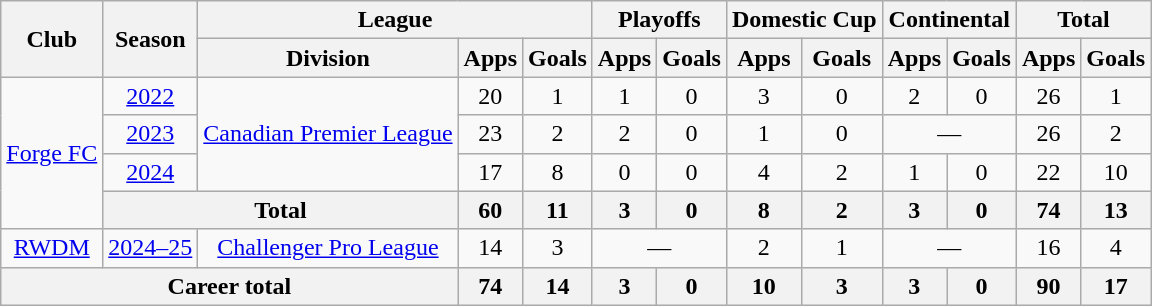<table class="wikitable" style="text-align:center">
<tr>
<th rowspan="2">Club</th>
<th rowspan="2">Season</th>
<th colspan="3">League</th>
<th colspan="2">Playoffs</th>
<th colspan="2">Domestic Cup</th>
<th colspan="2">Continental</th>
<th colspan="2">Total</th>
</tr>
<tr>
<th>Division</th>
<th>Apps</th>
<th>Goals</th>
<th>Apps</th>
<th>Goals</th>
<th>Apps</th>
<th>Goals</th>
<th>Apps</th>
<th>Goals</th>
<th>Apps</th>
<th>Goals</th>
</tr>
<tr>
<td rowspan=4><a href='#'>Forge FC</a></td>
<td><a href='#'>2022</a></td>
<td rowspan=3><a href='#'>Canadian Premier League</a></td>
<td>20</td>
<td>1</td>
<td>1</td>
<td>0</td>
<td>3</td>
<td>0</td>
<td>2</td>
<td>0</td>
<td>26</td>
<td>1</td>
</tr>
<tr>
<td><a href='#'>2023</a></td>
<td>23</td>
<td>2</td>
<td>2</td>
<td>0</td>
<td>1</td>
<td>0</td>
<td colspan="2">—</td>
<td>26</td>
<td>2</td>
</tr>
<tr>
<td><a href='#'>2024</a></td>
<td>17</td>
<td>8</td>
<td>0</td>
<td>0</td>
<td>4</td>
<td>2</td>
<td>1</td>
<td>0</td>
<td>22</td>
<td>10</td>
</tr>
<tr>
<th colspan="2">Total</th>
<th>60</th>
<th>11</th>
<th>3</th>
<th>0</th>
<th>8</th>
<th>2</th>
<th>3</th>
<th>0</th>
<th>74</th>
<th>13</th>
</tr>
<tr>
<td><a href='#'>RWDM</a></td>
<td><a href='#'>2024–25</a></td>
<td><a href='#'>Challenger Pro League</a></td>
<td>14</td>
<td>3</td>
<td colspan="2">—</td>
<td>2</td>
<td>1</td>
<td colspan="2">—</td>
<td>16</td>
<td>4</td>
</tr>
<tr>
<th colspan="3">Career total</th>
<th>74</th>
<th>14</th>
<th>3</th>
<th>0</th>
<th>10</th>
<th>3</th>
<th>3</th>
<th>0</th>
<th>90</th>
<th>17</th>
</tr>
</table>
